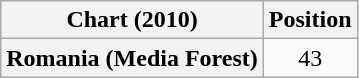<table class="wikitable sortable plainrowheaders" style="text-align:center">
<tr>
<th scope="col">Chart (2010)</th>
<th scope="col">Position</th>
</tr>
<tr>
<th scope="row">Romania (Media Forest)</th>
<td>43</td>
</tr>
</table>
